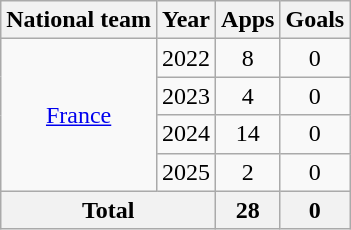<table class="wikitable" style="text-align: center;">
<tr>
<th>National team</th>
<th>Year</th>
<th>Apps</th>
<th>Goals</th>
</tr>
<tr>
<td rowspan="4"><a href='#'>France</a></td>
<td>2022</td>
<td>8</td>
<td>0</td>
</tr>
<tr>
<td>2023</td>
<td>4</td>
<td>0</td>
</tr>
<tr>
<td>2024</td>
<td>14</td>
<td>0</td>
</tr>
<tr>
<td>2025</td>
<td>2</td>
<td>0</td>
</tr>
<tr>
<th colspan="2">Total</th>
<th>28</th>
<th>0</th>
</tr>
</table>
